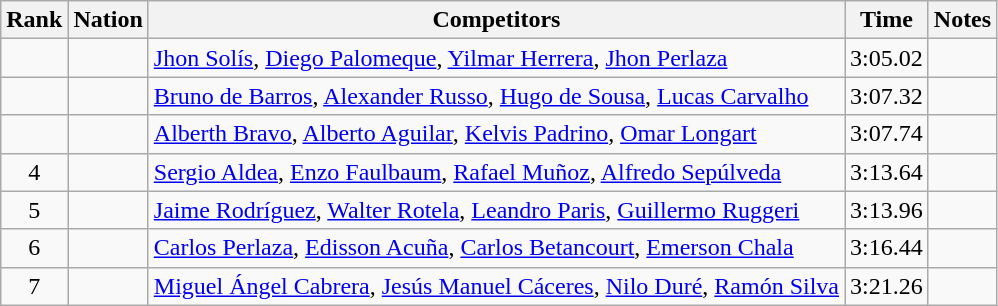<table class="wikitable sortable" style="text-align:center">
<tr>
<th>Rank</th>
<th>Nation</th>
<th>Competitors</th>
<th>Time</th>
<th>Notes</th>
</tr>
<tr>
<td></td>
<td align=left></td>
<td align=left><a href='#'>Jhon Solís</a>, <a href='#'>Diego Palomeque</a>, <a href='#'>Yilmar Herrera</a>, <a href='#'>Jhon Perlaza</a></td>
<td>3:05.02</td>
<td></td>
</tr>
<tr>
<td></td>
<td align=left></td>
<td align=left><a href='#'>Bruno de Barros</a>, <a href='#'>Alexander Russo</a>, <a href='#'>Hugo de Sousa</a>, <a href='#'>Lucas Carvalho</a></td>
<td>3:07.32</td>
<td></td>
</tr>
<tr>
<td></td>
<td align=left></td>
<td align=left><a href='#'>Alberth Bravo</a>, <a href='#'>Alberto Aguilar</a>, <a href='#'>Kelvis Padrino</a>, <a href='#'>Omar Longart</a></td>
<td>3:07.74</td>
<td></td>
</tr>
<tr>
<td>4</td>
<td align=left></td>
<td align=left><a href='#'>Sergio Aldea</a>, <a href='#'>Enzo Faulbaum</a>, <a href='#'>Rafael Muñoz</a>, <a href='#'>Alfredo Sepúlveda</a></td>
<td>3:13.64</td>
<td></td>
</tr>
<tr>
<td>5</td>
<td align=left></td>
<td align=left><a href='#'>Jaime Rodríguez</a>, <a href='#'>Walter Rotela</a>, <a href='#'>Leandro Paris</a>, <a href='#'>Guillermo Ruggeri</a></td>
<td>3:13.96</td>
<td></td>
</tr>
<tr>
<td>6</td>
<td align=left></td>
<td align=left><a href='#'>Carlos Perlaza</a>, <a href='#'>Edisson Acuña</a>, <a href='#'>Carlos Betancourt</a>, <a href='#'>Emerson Chala</a></td>
<td>3:16.44</td>
<td></td>
</tr>
<tr>
<td>7</td>
<td align=left></td>
<td align=left><a href='#'>Miguel Ángel Cabrera</a>, <a href='#'>Jesús Manuel Cáceres</a>, <a href='#'>Nilo Duré</a>, <a href='#'>Ramón Silva</a></td>
<td>3:21.26</td>
<td></td>
</tr>
</table>
